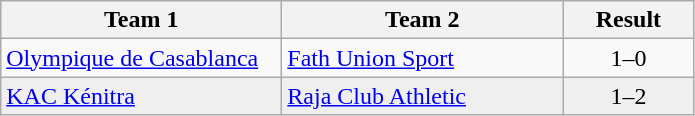<table class="wikitable">
<tr>
<th width="180">Team 1</th>
<th width="180">Team 2</th>
<th width="80">Result</th>
</tr>
<tr>
<td><a href='#'>Olympique de Casablanca</a></td>
<td><a href='#'>Fath Union Sport</a></td>
<td align="center">1–0</td>
</tr>
<tr style="background:#EFEFEF">
<td><a href='#'>KAC Kénitra</a></td>
<td><a href='#'>Raja Club Athletic</a></td>
<td align="center">1–2</td>
</tr>
</table>
